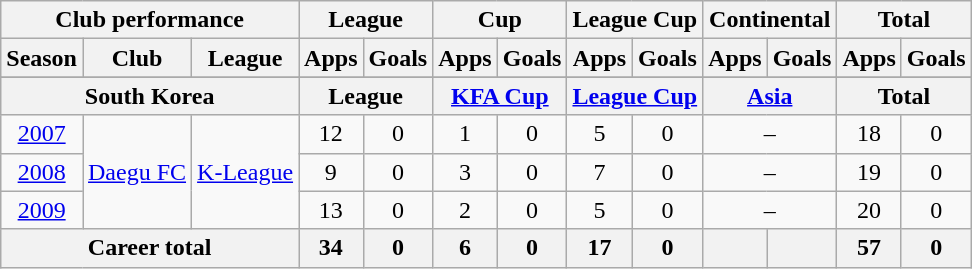<table class="wikitable" style="text-align:center">
<tr>
<th colspan=3>Club performance</th>
<th colspan=2>League</th>
<th colspan=2>Cup</th>
<th colspan=2>League Cup</th>
<th colspan=2>Continental</th>
<th colspan=2>Total</th>
</tr>
<tr>
<th>Season</th>
<th>Club</th>
<th>League</th>
<th>Apps</th>
<th>Goals</th>
<th>Apps</th>
<th>Goals</th>
<th>Apps</th>
<th>Goals</th>
<th>Apps</th>
<th>Goals</th>
<th>Apps</th>
<th>Goals</th>
</tr>
<tr>
</tr>
<tr>
<th colspan=3>South Korea</th>
<th colspan=2>League</th>
<th colspan=2><a href='#'>KFA Cup</a></th>
<th colspan=2><a href='#'>League Cup</a></th>
<th colspan=2><a href='#'>Asia</a></th>
<th colspan=2>Total</th>
</tr>
<tr>
<td><a href='#'>2007</a></td>
<td rowspan="3"><a href='#'>Daegu FC</a></td>
<td rowspan="3"><a href='#'>K-League</a></td>
<td>12</td>
<td>0</td>
<td>1</td>
<td>0</td>
<td>5</td>
<td>0</td>
<td colspan="2">–</td>
<td>18</td>
<td>0</td>
</tr>
<tr>
<td><a href='#'>2008</a></td>
<td>9</td>
<td>0</td>
<td>3</td>
<td>0</td>
<td>7</td>
<td>0</td>
<td colspan="2">–</td>
<td>19</td>
<td>0</td>
</tr>
<tr>
<td><a href='#'>2009</a></td>
<td>13</td>
<td>0</td>
<td>2</td>
<td>0</td>
<td>5</td>
<td>0</td>
<td colspan="2">–</td>
<td>20</td>
<td>0</td>
</tr>
<tr>
<th colspan=3>Career total</th>
<th>34</th>
<th>0</th>
<th>6</th>
<th>0</th>
<th>17</th>
<th>0</th>
<th></th>
<th></th>
<th>57</th>
<th>0</th>
</tr>
</table>
